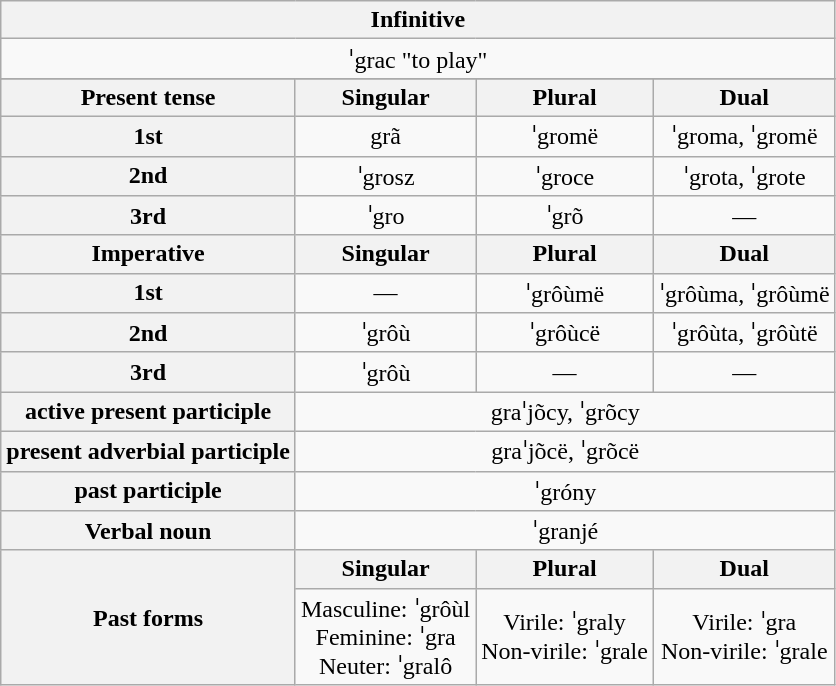<table class="wikitable" style="text-align:center;">
<tr>
<th colspan="4">Infinitive</th>
</tr>
<tr>
<td colspan="4">ˈgrac "to play"</td>
</tr>
<tr>
</tr>
<tr>
<th>Present tense</th>
<th>Singular</th>
<th>Plural</th>
<th>Dual</th>
</tr>
<tr>
<th>1st</th>
<td>grã</td>
<td>ˈgromë</td>
<td>ˈgroma, ˈgromë</td>
</tr>
<tr>
<th>2nd</th>
<td>ˈgrosz</td>
<td>ˈgroce</td>
<td>ˈgrota, ˈgrote</td>
</tr>
<tr>
<th>3rd</th>
<td>ˈgro</td>
<td>ˈgrõ</td>
<td>—</td>
</tr>
<tr>
<th>Imperative</th>
<th>Singular</th>
<th>Plural</th>
<th>Dual</th>
</tr>
<tr>
<th>1st</th>
<td>—</td>
<td>ˈgrôùmë</td>
<td>ˈgrôùma, ˈgrôùmë</td>
</tr>
<tr>
<th>2nd</th>
<td>ˈgrôù</td>
<td>ˈgrôùcë</td>
<td>ˈgrôùta, ˈgrôùtë</td>
</tr>
<tr>
<th>3rd</th>
<td>ˈgrôù</td>
<td>—</td>
<td>—</td>
</tr>
<tr>
<th>active present participle</th>
<td colspan="3">graˈjõcy, ˈgrõcy</td>
</tr>
<tr>
<th>present adverbial participle</th>
<td colspan="3">graˈjõcë, ˈgrõcë</td>
</tr>
<tr>
<th>past participle</th>
<td colspan="3">ˈgróny</td>
</tr>
<tr>
<th>Verbal noun</th>
<td colspan="3">ˈgranjé</td>
</tr>
<tr>
<th rowspan="2">Past forms</th>
<th>Singular</th>
<th>Plural</th>
<th>Dual</th>
</tr>
<tr>
<td>Masculine: ˈgrôùl<br>Feminine: ˈgra<br>Neuter: ˈgralô</td>
<td>Virile: ˈgraly<br>Non-virile: ˈgrale</td>
<td>Virile: ˈgra<br>Non-virile: ˈgrale</td>
</tr>
</table>
